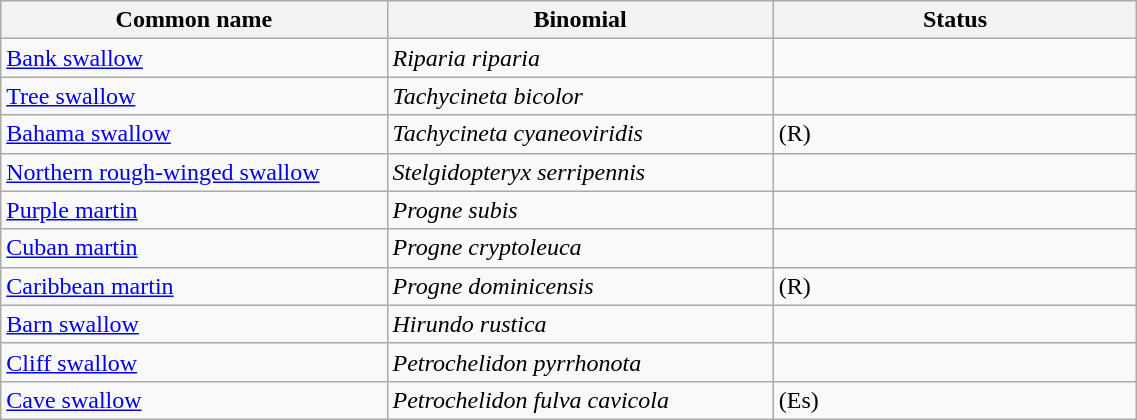<table width=60% class="wikitable">
<tr>
<th width=34%>Common name</th>
<th width=34%>Binomial</th>
<th width=32%>Status</th>
</tr>
<tr>
<td><a href='#'>Bank swallow</a></td>
<td><em>Riparia riparia</em></td>
<td></td>
</tr>
<tr>
<td><a href='#'>Tree swallow</a></td>
<td><em>Tachycineta bicolor</em></td>
<td></td>
</tr>
<tr>
<td><a href='#'>Bahama swallow</a></td>
<td><em>Tachycineta cyaneoviridis</em></td>
<td>(R)</td>
</tr>
<tr>
<td><a href='#'>Northern rough-winged swallow</a></td>
<td><em>Stelgidopteryx serripennis</em></td>
<td></td>
</tr>
<tr>
<td><a href='#'>Purple martin</a></td>
<td><em>Progne subis</em></td>
<td></td>
</tr>
<tr>
<td><a href='#'>Cuban martin</a></td>
<td><em>Progne cryptoleuca</em></td>
<td></td>
</tr>
<tr>
<td><a href='#'>Caribbean martin</a></td>
<td><em>Progne dominicensis</em></td>
<td>(R)</td>
</tr>
<tr>
<td><a href='#'>Barn swallow</a></td>
<td><em>Hirundo rustica</em></td>
<td></td>
</tr>
<tr>
<td><a href='#'>Cliff swallow</a></td>
<td><em>Petrochelidon pyrrhonota</em></td>
<td></td>
</tr>
<tr>
<td><a href='#'>Cave swallow</a></td>
<td><em>Petrochelidon fulva cavicola</em></td>
<td>(Es)</td>
</tr>
</table>
